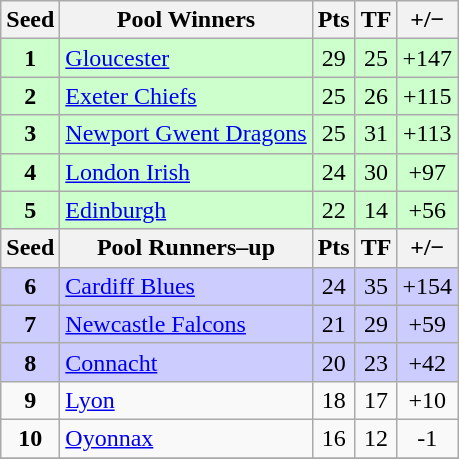<table class="wikitable" style="text-align: center;">
<tr>
<th>Seed</th>
<th>Pool Winners</th>
<th>Pts</th>
<th>TF</th>
<th>+/−</th>
</tr>
<tr bgcolor="#ccffcc">
<td><strong>1</strong></td>
<td align=left> <a href='#'>Gloucester</a></td>
<td>29</td>
<td>25</td>
<td>+147</td>
</tr>
<tr bgcolor="#ccffcc">
<td><strong>2</strong></td>
<td align=left> <a href='#'>Exeter Chiefs</a></td>
<td>25</td>
<td>26</td>
<td>+115</td>
</tr>
<tr bgcolor="#ccffcc">
<td><strong>3</strong></td>
<td align=left> <a href='#'>Newport Gwent Dragons</a></td>
<td>25</td>
<td>31</td>
<td>+113</td>
</tr>
<tr bgcolor="#ccffcc">
<td><strong>4</strong></td>
<td align=left> <a href='#'>London Irish</a></td>
<td>24</td>
<td>30</td>
<td>+97</td>
</tr>
<tr bgcolor="#ccffcc">
<td><strong>5</strong></td>
<td align=left> <a href='#'>Edinburgh</a></td>
<td>22</td>
<td>14</td>
<td>+56</td>
</tr>
<tr>
<th>Seed</th>
<th>Pool Runners–up</th>
<th>Pts</th>
<th>TF</th>
<th>+/−</th>
</tr>
<tr bgcolor="#ccccff">
<td><strong>6</strong></td>
<td align=left> <a href='#'>Cardiff Blues</a></td>
<td>24</td>
<td>35</td>
<td>+154</td>
</tr>
<tr bgcolor="#ccccff">
<td><strong>7</strong></td>
<td align=left> <a href='#'>Newcastle Falcons</a></td>
<td>21</td>
<td>29</td>
<td>+59</td>
</tr>
<tr bgcolor="#ccccff">
<td><strong>8</strong></td>
<td align=left> <a href='#'>Connacht</a></td>
<td>20</td>
<td>23</td>
<td>+42</td>
</tr>
<tr>
<td><strong>9</strong></td>
<td align=left> <a href='#'>Lyon</a></td>
<td>18</td>
<td>17</td>
<td>+10</td>
</tr>
<tr>
<td><strong>10</strong></td>
<td align=left> <a href='#'>Oyonnax</a></td>
<td>16</td>
<td>12</td>
<td>-1</td>
</tr>
<tr>
</tr>
</table>
